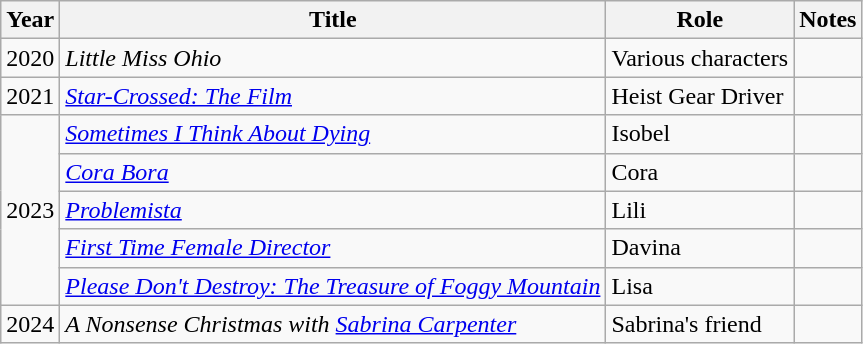<table class="wikitable">
<tr>
<th>Year</th>
<th>Title</th>
<th>Role</th>
<th>Notes</th>
</tr>
<tr>
<td>2020</td>
<td><em>Little Miss Ohio</em></td>
<td>Various characters</td>
<td></td>
</tr>
<tr>
<td>2021</td>
<td><em><a href='#'>Star-Crossed: The Film</a></em></td>
<td>Heist Gear Driver</td>
<td></td>
</tr>
<tr>
<td rowspan="5">2023</td>
<td><em><a href='#'>Sometimes I Think About Dying</a></em></td>
<td>Isobel</td>
<td></td>
</tr>
<tr>
<td><em><a href='#'>Cora Bora</a></em></td>
<td>Cora</td>
<td></td>
</tr>
<tr>
<td><em><a href='#'>Problemista</a></em></td>
<td>Lili</td>
<td></td>
</tr>
<tr>
<td><em><a href='#'>First Time Female Director</a></em></td>
<td>Davina</td>
<td></td>
</tr>
<tr>
<td><em><a href='#'>Please Don't Destroy: The Treasure of Foggy Mountain</a></em></td>
<td>Lisa</td>
<td></td>
</tr>
<tr>
<td>2024</td>
<td><em>A Nonsense Christmas with <a href='#'>Sabrina Carpenter</a></em></td>
<td>Sabrina's friend</td>
<td></td>
</tr>
</table>
